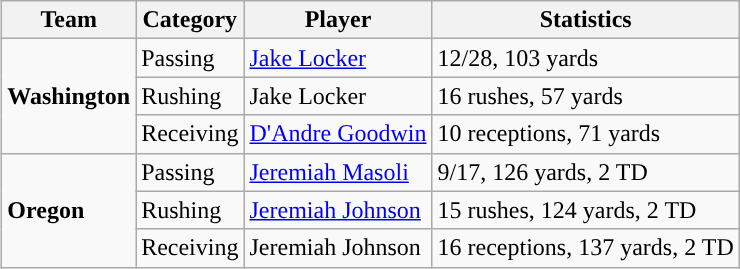<table class="wikitable" style="float: right;">
<tr>
<th>Team</th>
<th>Category</th>
<th>Player</th>
<th>Statistics</th>
</tr>
<tr>
<td rowspan=3><strong>Washington</strong></td>
<td>Passing</td>
<td><a href='#'>Jake Locker</a></td>
<td>12/28, 103 yards</td>
</tr>
<tr>
<td>Rushing</td>
<td>Jake Locker</td>
<td>16 rushes, 57 yards</td>
</tr>
<tr>
<td>Receiving</td>
<td><a href='#'>D'Andre Goodwin</a></td>
<td>10 receptions, 71 yards</td>
</tr>
<tr>
<td rowspan=3><strong>Oregon</strong></td>
<td>Passing</td>
<td><a href='#'>Jeremiah Masoli</a></td>
<td>9/17, 126 yards, 2 TD</td>
</tr>
<tr>
<td>Rushing</td>
<td><a href='#'>Jeremiah Johnson</a></td>
<td>15 rushes, 124 yards, 2 TD</td>
</tr>
<tr>
<td>Receiving</td>
<td>Jeremiah Johnson</td>
<td>16 receptions, 137 yards, 2 TD</td>
</tr>
</table>
